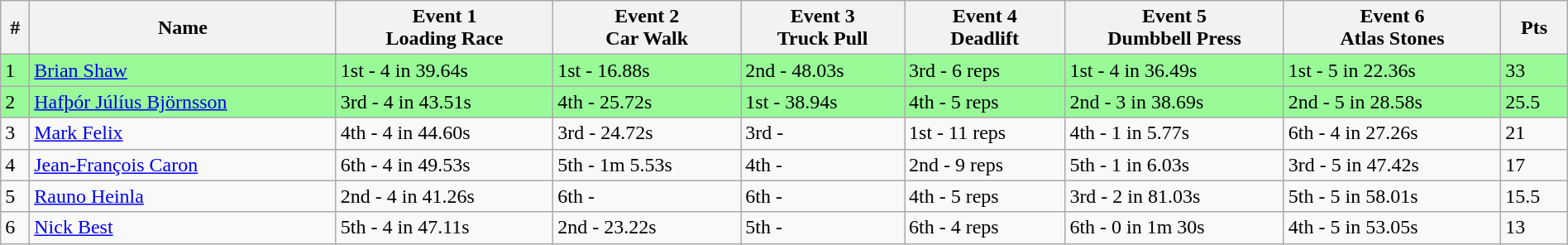<table class="wikitable sortable" style="display: inline-table; width: 100%;">
<tr>
<th>#</th>
<th>Name</th>
<th>Event 1<br>Loading Race</th>
<th>Event 2<br>Car Walk</th>
<th>Event 3<br>Truck Pull</th>
<th>Event 4<br>Deadlift</th>
<th>Event 5<br>Dumbbell Press</th>
<th>Event 6<br>Atlas Stones</th>
<th>Pts</th>
</tr>
<tr style="background:palegreen">
<td>1</td>
<td> <a href='#'>Brian Shaw</a></td>
<td>1st - 4 in 39.64s</td>
<td>1st - 16.88s</td>
<td>2nd - 48.03s</td>
<td>3rd - 6 reps</td>
<td>1st - 4 in 36.49s</td>
<td>1st - 5 in 22.36s</td>
<td>33</td>
</tr>
<tr style="background:palegreen">
<td>2</td>
<td> <a href='#'>Hafþór Júlíus Björnsson</a></td>
<td>3rd - 4 in 43.51s</td>
<td>4th - 25.72s</td>
<td>1st - 38.94s</td>
<td>4th - 5 reps</td>
<td>2nd - 3 in 38.69s</td>
<td>2nd - 5 in 28.58s</td>
<td>25.5</td>
</tr>
<tr>
<td>3</td>
<td> <a href='#'>Mark Felix</a></td>
<td>4th - 4 in 44.60s</td>
<td>3rd - 24.72s</td>
<td>3rd - </td>
<td>1st - 11 reps</td>
<td>4th - 1 in 5.77s</td>
<td>6th - 4 in 27.26s</td>
<td>21</td>
</tr>
<tr>
<td>4</td>
<td> <a href='#'>Jean-François Caron</a></td>
<td>6th - 4 in 49.53s</td>
<td>5th - 1m 5.53s</td>
<td>4th - </td>
<td>2nd - 9 reps</td>
<td>5th - 1 in 6.03s</td>
<td>3rd - 5 in 47.42s</td>
<td>17</td>
</tr>
<tr>
<td>5</td>
<td> <a href='#'>Rauno Heinla</a></td>
<td>2nd - 4 in 41.26s</td>
<td>6th - </td>
<td>6th - </td>
<td>4th - 5 reps</td>
<td>3rd - 2 in 81.03s</td>
<td>5th - 5 in 58.01s</td>
<td>15.5</td>
</tr>
<tr>
<td>6</td>
<td> <a href='#'>Nick Best</a></td>
<td>5th - 4 in 47.11s</td>
<td>2nd - 23.22s</td>
<td>5th - </td>
<td>6th - 4 reps</td>
<td>6th - 0 in 1m 30s</td>
<td>4th - 5 in 53.05s</td>
<td>13</td>
</tr>
</table>
